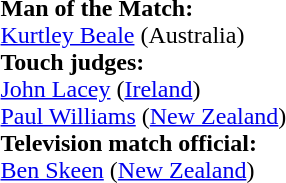<table style="width:50%">
<tr>
<td><br><strong>Man of the Match:</strong>
<br><a href='#'>Kurtley Beale</a> (Australia)<br><strong>Touch judges:</strong>
<br><a href='#'>John Lacey</a> (<a href='#'>Ireland</a>)
<br><a href='#'>Paul Williams</a> (<a href='#'>New Zealand</a>)
<br><strong>Television match official:</strong>
<br><a href='#'>Ben Skeen</a> (<a href='#'>New Zealand</a>)</td>
</tr>
</table>
